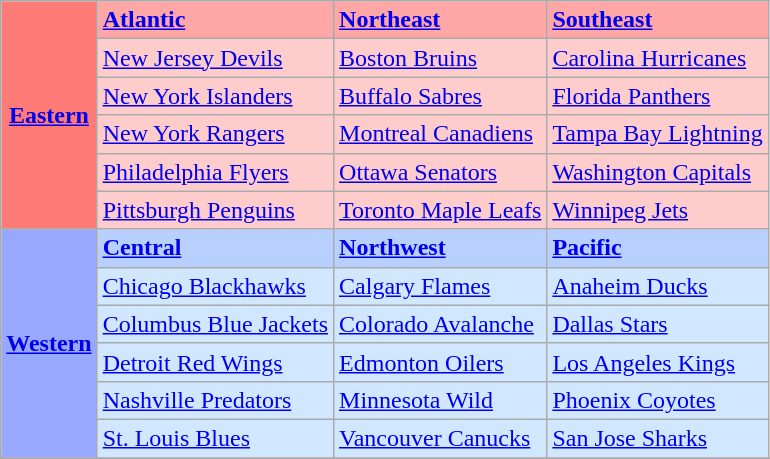<table class="wikitable">
<tr>
<th rowspan="6" style="background-color: #FF7B77;"><strong><a href='#'>Eastern</a></strong></th>
<td style="background-color: #FFA7A7;"><strong><a href='#'>Atlantic</a></strong></td>
<td style="background-color: #FFA7A7;"><strong><a href='#'>Northeast</a></strong></td>
<td style="background-color: #FFA7A7;"><strong><a href='#'>Southeast</a></strong></td>
</tr>
<tr>
<td style="background-color: #FFCCCC;"><a href='#'>New Jersey Devils</a></td>
<td style="background-color: #FFCCCC;"><a href='#'>Boston Bruins</a></td>
<td style="background-color: #FFCCCC;"><a href='#'>Carolina Hurricanes</a></td>
</tr>
<tr>
<td style="background-color: #FFCCCC;"><a href='#'>New York Islanders</a></td>
<td style="background-color: #FFCCCC;"><a href='#'>Buffalo Sabres</a></td>
<td style="background-color: #FFCCCC;"><a href='#'>Florida Panthers</a></td>
</tr>
<tr>
<td style="background-color: #FFCCCC;"><a href='#'>New York Rangers</a></td>
<td style="background-color: #FFCCCC;"><a href='#'>Montreal Canadiens</a></td>
<td style="background-color: #FFCCCC;"><a href='#'>Tampa Bay Lightning</a></td>
</tr>
<tr>
<td style="background-color: #FFCCCC;"><a href='#'>Philadelphia Flyers</a></td>
<td style="background-color: #FFCCCC;"><a href='#'>Ottawa Senators</a></td>
<td style="background-color: #FFCCCC;"><a href='#'>Washington Capitals</a></td>
</tr>
<tr>
<td style="background-color: #FFCCCC;"><a href='#'>Pittsburgh Penguins</a></td>
<td style="background-color: #FFCCCC;"><a href='#'>Toronto Maple Leafs</a></td>
<td style="background-color: #FFCCCC;"><a href='#'>Winnipeg Jets</a></td>
</tr>
<tr>
<th rowspan="6" style="background-color: #99A8FF;"><strong><a href='#'>Western</a></strong></th>
<td style="background-color: #B7D0FF;"><strong><a href='#'>Central</a></strong></td>
<td style="background-color: #B7D0FF;"><strong><a href='#'>Northwest</a></strong></td>
<td style="background-color: #B7D0FF;"><strong><a href='#'>Pacific</a></strong></td>
</tr>
<tr>
<td style="background-color: #D0E7FF;"><a href='#'>Chicago Blackhawks</a></td>
<td style="background-color: #D0E7FF;"><a href='#'>Calgary Flames</a></td>
<td style="background-color: #D0E7FF;"><a href='#'>Anaheim Ducks</a></td>
</tr>
<tr>
<td style="background-color: #D0E7FF;"><a href='#'>Columbus Blue Jackets</a></td>
<td style="background-color: #D0E7FF;"><a href='#'>Colorado Avalanche</a></td>
<td style="background-color: #D0E7FF;"><a href='#'>Dallas Stars</a></td>
</tr>
<tr>
<td style="background-color: #D0E7FF;"><a href='#'>Detroit Red Wings</a></td>
<td style="background-color: #D0E7FF;"><a href='#'>Edmonton Oilers</a></td>
<td style="background-color: #D0E7FF;"><a href='#'>Los Angeles Kings</a></td>
</tr>
<tr>
<td style="background-color: #D0E7FF;"><a href='#'>Nashville Predators</a></td>
<td style="background-color: #D0E7FF;"><a href='#'>Minnesota Wild</a></td>
<td style="background-color: #D0E7FF;"><a href='#'>Phoenix Coyotes</a></td>
</tr>
<tr>
<td style="background-color: #D0E7FF;"><a href='#'>St. Louis Blues</a></td>
<td style="background-color: #D0E7FF;"><a href='#'>Vancouver Canucks</a></td>
<td style="background-color: #D0E7FF;"><a href='#'>San Jose Sharks</a></td>
</tr>
<tr>
</tr>
</table>
